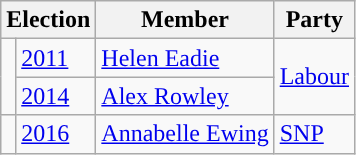<table class="wikitable">
<tr>
<th colspan="2">Election</th>
<th>Member</th>
<th>Party</th>
</tr>
<tr>
<td rowspan=2 style="background-color: "></td>
<td><a href='#'>2011</a></td>
<td><a href='#'>Helen Eadie</a></td>
<td rowspan=2><a href='#'>Labour</a></td>
</tr>
<tr>
<td><a href='#'>2014</a></td>
<td><a href='#'>Alex Rowley</a></td>
</tr>
<tr>
<td style="background-color: "></td>
<td><a href='#'>2016</a></td>
<td><a href='#'>Annabelle Ewing</a></td>
<td><a href='#'>SNP</a></td>
</tr>
</table>
